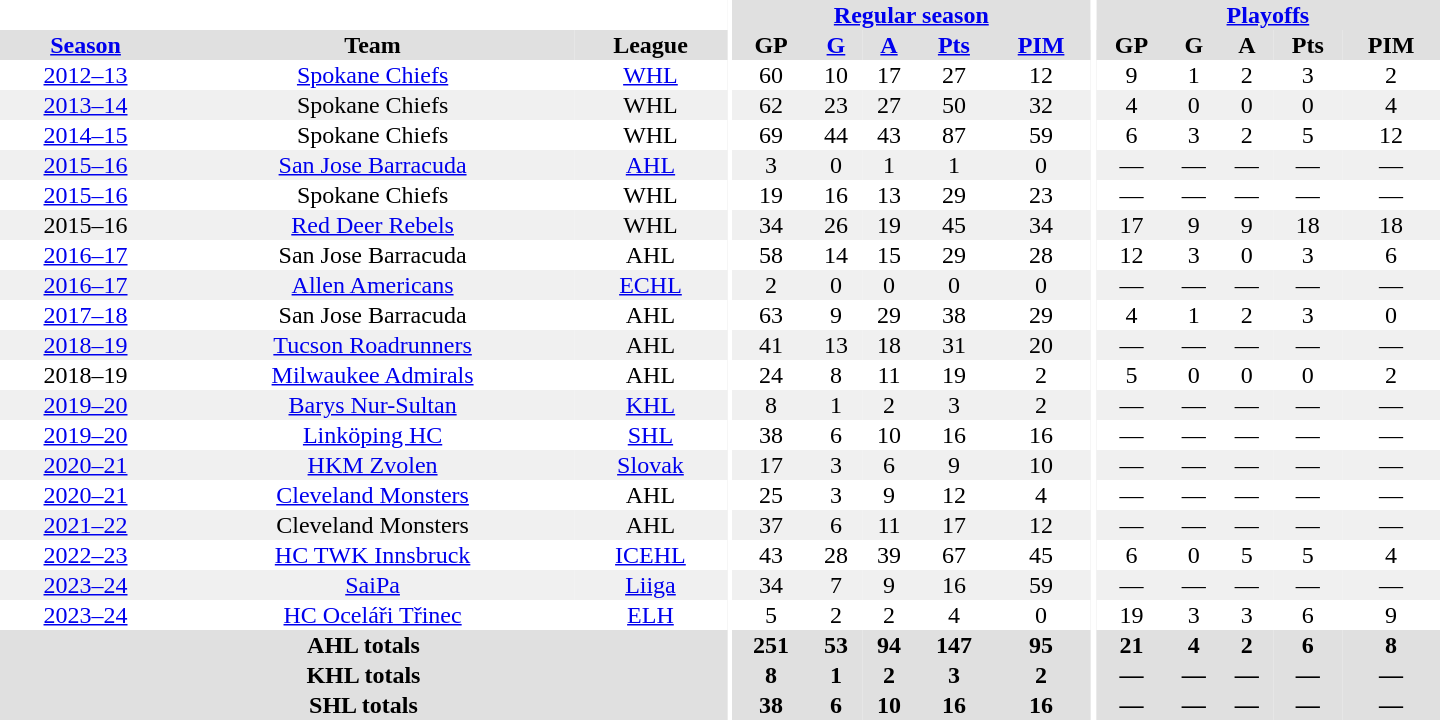<table border="0" cellpadding="1" cellspacing="0" style="text-align:center; width:60em">
<tr bgcolor="#e0e0e0">
<th colspan="3" bgcolor="#ffffff"></th>
<th rowspan="99" bgcolor="#ffffff"></th>
<th colspan="5"><a href='#'>Regular season</a></th>
<th rowspan="99" bgcolor="#ffffff"></th>
<th colspan="5"><a href='#'>Playoffs</a></th>
</tr>
<tr bgcolor="#e0e0e0">
<th><a href='#'>Season</a></th>
<th>Team</th>
<th>League</th>
<th>GP</th>
<th><a href='#'>G</a></th>
<th><a href='#'>A</a></th>
<th><a href='#'>Pts</a></th>
<th><a href='#'>PIM</a></th>
<th>GP</th>
<th>G</th>
<th>A</th>
<th>Pts</th>
<th>PIM</th>
</tr>
<tr>
<td><a href='#'>2012–13</a></td>
<td><a href='#'>Spokane Chiefs</a></td>
<td><a href='#'>WHL</a></td>
<td>60</td>
<td>10</td>
<td>17</td>
<td>27</td>
<td>12</td>
<td>9</td>
<td>1</td>
<td>2</td>
<td>3</td>
<td>2</td>
</tr>
<tr bgcolor="#f0f0f0">
<td><a href='#'>2013–14</a></td>
<td>Spokane Chiefs</td>
<td>WHL</td>
<td>62</td>
<td>23</td>
<td>27</td>
<td>50</td>
<td>32</td>
<td>4</td>
<td>0</td>
<td>0</td>
<td>0</td>
<td>4</td>
</tr>
<tr>
<td><a href='#'>2014–15</a></td>
<td>Spokane Chiefs</td>
<td>WHL</td>
<td>69</td>
<td>44</td>
<td>43</td>
<td>87</td>
<td>59</td>
<td>6</td>
<td>3</td>
<td>2</td>
<td>5</td>
<td>12</td>
</tr>
<tr bgcolor="#f0f0f0">
<td><a href='#'>2015–16</a></td>
<td><a href='#'>San Jose Barracuda</a></td>
<td><a href='#'>AHL</a></td>
<td>3</td>
<td>0</td>
<td>1</td>
<td>1</td>
<td>0</td>
<td>—</td>
<td>—</td>
<td>—</td>
<td>—</td>
<td>—</td>
</tr>
<tr>
<td><a href='#'>2015–16</a></td>
<td>Spokane Chiefs</td>
<td>WHL</td>
<td>19</td>
<td>16</td>
<td>13</td>
<td>29</td>
<td>23</td>
<td>—</td>
<td>—</td>
<td>—</td>
<td>—</td>
<td>—</td>
</tr>
<tr bgcolor="#f0f0f0">
<td>2015–16</td>
<td><a href='#'>Red Deer Rebels</a></td>
<td>WHL</td>
<td>34</td>
<td>26</td>
<td>19</td>
<td>45</td>
<td>34</td>
<td>17</td>
<td>9</td>
<td>9</td>
<td>18</td>
<td>18</td>
</tr>
<tr>
<td><a href='#'>2016–17</a></td>
<td>San Jose Barracuda</td>
<td>AHL</td>
<td>58</td>
<td>14</td>
<td>15</td>
<td>29</td>
<td>28</td>
<td>12</td>
<td>3</td>
<td>0</td>
<td>3</td>
<td>6</td>
</tr>
<tr bgcolor="#f0f0f0">
<td><a href='#'>2016–17</a></td>
<td><a href='#'>Allen Americans</a></td>
<td><a href='#'>ECHL</a></td>
<td>2</td>
<td>0</td>
<td>0</td>
<td>0</td>
<td>0</td>
<td>—</td>
<td>—</td>
<td>—</td>
<td>—</td>
<td>—</td>
</tr>
<tr>
<td><a href='#'>2017–18</a></td>
<td>San Jose Barracuda</td>
<td>AHL</td>
<td>63</td>
<td>9</td>
<td>29</td>
<td>38</td>
<td>29</td>
<td>4</td>
<td>1</td>
<td>2</td>
<td>3</td>
<td>0</td>
</tr>
<tr bgcolor="#f0f0f0">
<td><a href='#'>2018–19</a></td>
<td><a href='#'>Tucson Roadrunners</a></td>
<td>AHL</td>
<td>41</td>
<td>13</td>
<td>18</td>
<td>31</td>
<td>20</td>
<td>—</td>
<td>—</td>
<td>—</td>
<td>—</td>
<td>—</td>
</tr>
<tr>
<td>2018–19</td>
<td><a href='#'>Milwaukee Admirals</a></td>
<td>AHL</td>
<td>24</td>
<td>8</td>
<td>11</td>
<td>19</td>
<td>2</td>
<td>5</td>
<td>0</td>
<td>0</td>
<td>0</td>
<td>2</td>
</tr>
<tr bgcolor="#f0f0f0">
<td><a href='#'>2019–20</a></td>
<td><a href='#'>Barys Nur-Sultan</a></td>
<td><a href='#'>KHL</a></td>
<td>8</td>
<td>1</td>
<td>2</td>
<td>3</td>
<td>2</td>
<td>—</td>
<td>—</td>
<td>—</td>
<td>—</td>
<td>—</td>
</tr>
<tr>
<td><a href='#'>2019–20</a></td>
<td><a href='#'>Linköping HC</a></td>
<td><a href='#'>SHL</a></td>
<td>38</td>
<td>6</td>
<td>10</td>
<td>16</td>
<td>16</td>
<td>—</td>
<td>—</td>
<td>—</td>
<td>—</td>
<td>—</td>
</tr>
<tr bgcolor="#f0f0f0">
<td><a href='#'>2020–21</a></td>
<td><a href='#'>HKM Zvolen</a></td>
<td><a href='#'>Slovak</a></td>
<td>17</td>
<td>3</td>
<td>6</td>
<td>9</td>
<td>10</td>
<td>—</td>
<td>—</td>
<td>—</td>
<td>—</td>
<td>—</td>
</tr>
<tr>
<td><a href='#'>2020–21</a></td>
<td><a href='#'>Cleveland Monsters</a></td>
<td>AHL</td>
<td>25</td>
<td>3</td>
<td>9</td>
<td>12</td>
<td>4</td>
<td>—</td>
<td>—</td>
<td>—</td>
<td>—</td>
<td>—</td>
</tr>
<tr bgcolor="#f0f0f0">
<td><a href='#'>2021–22</a></td>
<td>Cleveland Monsters</td>
<td>AHL</td>
<td>37</td>
<td>6</td>
<td>11</td>
<td>17</td>
<td>12</td>
<td>—</td>
<td>—</td>
<td>—</td>
<td>—</td>
<td>—</td>
</tr>
<tr>
<td><a href='#'>2022–23</a></td>
<td><a href='#'>HC TWK Innsbruck</a></td>
<td><a href='#'>ICEHL</a></td>
<td>43</td>
<td>28</td>
<td>39</td>
<td>67</td>
<td>45</td>
<td>6</td>
<td>0</td>
<td>5</td>
<td>5</td>
<td>4</td>
</tr>
<tr bgcolor="#f0f0f0">
<td><a href='#'>2023–24</a></td>
<td><a href='#'>SaiPa</a></td>
<td><a href='#'>Liiga</a></td>
<td>34</td>
<td>7</td>
<td>9</td>
<td>16</td>
<td>59</td>
<td>—</td>
<td>—</td>
<td>—</td>
<td>—</td>
<td>—</td>
</tr>
<tr>
<td><a href='#'>2023–24</a></td>
<td><a href='#'>HC Oceláři Třinec</a></td>
<td><a href='#'>ELH</a></td>
<td>5</td>
<td>2</td>
<td>2</td>
<td>4</td>
<td>0</td>
<td>19</td>
<td>3</td>
<td>3</td>
<td>6</td>
<td>9</td>
</tr>
<tr bgcolor="#e0e0e0">
<th colspan="3">AHL totals</th>
<th>251</th>
<th>53</th>
<th>94</th>
<th>147</th>
<th>95</th>
<th>21</th>
<th>4</th>
<th>2</th>
<th>6</th>
<th>8</th>
</tr>
<tr bgcolor="#e0e0e0">
<th colspan="3">KHL totals</th>
<th>8</th>
<th>1</th>
<th>2</th>
<th>3</th>
<th>2</th>
<th>—</th>
<th>—</th>
<th>—</th>
<th>—</th>
<th>—</th>
</tr>
<tr bgcolor="#e0e0e0">
<th colspan="3">SHL totals</th>
<th>38</th>
<th>6</th>
<th>10</th>
<th>16</th>
<th>16</th>
<th>—</th>
<th>—</th>
<th>—</th>
<th>—</th>
<th>—</th>
</tr>
</table>
